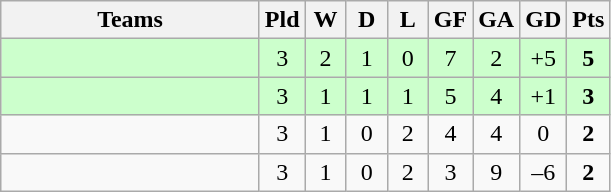<table class="wikitable" style="text-align: center;">
<tr>
<th width=165>Teams</th>
<th width=20>Pld</th>
<th width=20>W</th>
<th width=20>D</th>
<th width=20>L</th>
<th width=20>GF</th>
<th width=20>GA</th>
<th width=20>GD</th>
<th width=20>Pts</th>
</tr>
<tr align=center style="background:#ccffcc;">
<td style="text-align:left;"></td>
<td>3</td>
<td>2</td>
<td>1</td>
<td>0</td>
<td>7</td>
<td>2</td>
<td>+5</td>
<td><strong>5</strong></td>
</tr>
<tr align=center style="background:#ccffcc;">
<td style="text-align:left;"></td>
<td>3</td>
<td>1</td>
<td>1</td>
<td>1</td>
<td>5</td>
<td>4</td>
<td>+1</td>
<td><strong>3</strong></td>
</tr>
<tr align=center>
<td style="text-align:left;"></td>
<td>3</td>
<td>1</td>
<td>0</td>
<td>2</td>
<td>4</td>
<td>4</td>
<td>0</td>
<td><strong>2</strong></td>
</tr>
<tr align=center>
<td style="text-align:left;"></td>
<td>3</td>
<td>1</td>
<td>0</td>
<td>2</td>
<td>3</td>
<td>9</td>
<td>–6</td>
<td><strong>2</strong></td>
</tr>
</table>
